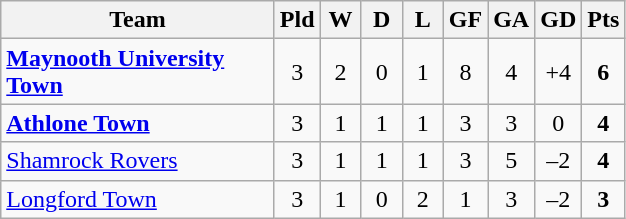<table class="wikitable" style="text-align: center;">
<tr>
<th width="175">Team</th>
<th width="20">Pld</th>
<th width="20">W</th>
<th width="20">D</th>
<th width="20">L</th>
<th width="20">GF</th>
<th width="20">GA</th>
<th width="20">GD</th>
<th width="20">Pts</th>
</tr>
<tr>
<td style="text-align:left;"><strong><a href='#'>Maynooth University Town</a></strong></td>
<td>3</td>
<td>2</td>
<td>0</td>
<td>1</td>
<td>8</td>
<td>4</td>
<td>+4</td>
<td><strong>6</strong></td>
</tr>
<tr>
<td style="text-align:left;"><strong><a href='#'>Athlone Town</a></strong></td>
<td>3</td>
<td>1</td>
<td>1</td>
<td>1</td>
<td>3</td>
<td>3</td>
<td>0</td>
<td><strong>4</strong></td>
</tr>
<tr>
<td style="text-align:left;"><a href='#'>Shamrock Rovers</a></td>
<td>3</td>
<td>1</td>
<td>1</td>
<td>1</td>
<td>3</td>
<td>5</td>
<td>–2</td>
<td><strong>4</strong></td>
</tr>
<tr>
<td style="text-align:left;"><a href='#'>Longford Town</a></td>
<td>3</td>
<td>1</td>
<td>0</td>
<td>2</td>
<td>1</td>
<td>3</td>
<td>–2</td>
<td><strong>3</strong></td>
</tr>
</table>
